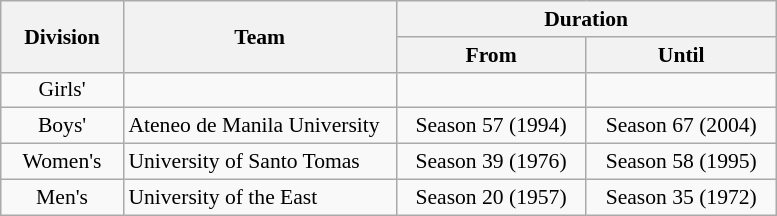<table class="wikitable" style="font-size:90%; text-align:center;">
<tr>
<th rowspan="2" width="75px">Division</th>
<th rowspan="2" width="175px">Team</th>
<th colspan="2">Duration</th>
</tr>
<tr>
<th width="120px">From</th>
<th width="120px">Until</th>
</tr>
<tr>
<td>Girls'</td>
<td align="left"></td>
<td></td>
<td></td>
</tr>
<tr>
<td>Boys'</td>
<td align="left">Ateneo de Manila University</td>
<td>Season 57 (1994)</td>
<td>Season 67 (2004)</td>
</tr>
<tr>
<td>Women's</td>
<td align="left">University of Santo Tomas</td>
<td>Season 39 (1976)</td>
<td>Season 58 (1995)</td>
</tr>
<tr>
<td>Men's</td>
<td align="left">University of the East</td>
<td>Season 20 (1957)</td>
<td>Season 35 (1972)</td>
</tr>
</table>
